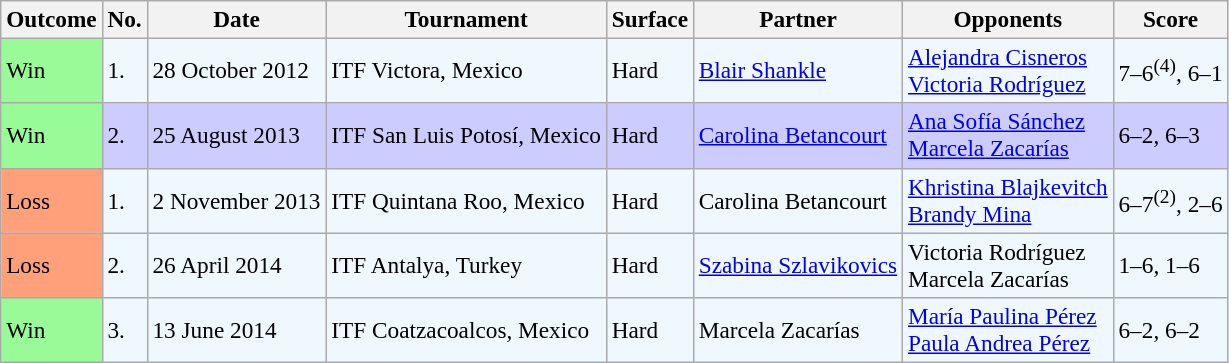<table class="sortable wikitable" style=font-size:97%>
<tr>
<th>Outcome</th>
<th>No.</th>
<th>Date</th>
<th>Tournament</th>
<th>Surface</th>
<th>Partner</th>
<th>Opponents</th>
<th>Score</th>
</tr>
<tr style="background:#f0f8ff;">
<td style="background:#98fb98;">Win</td>
<td>1.</td>
<td>28 October 2012</td>
<td>ITF Victora, Mexico</td>
<td>Hard</td>
<td> <a href='#'>Blair Shankle</a></td>
<td> <a href='#'>Alejandra Cisneros</a> <br>  <a href='#'>Victoria Rodríguez</a></td>
<td>7–6<sup>(4)</sup>, 6–1</td>
</tr>
<tr style="background:#ccccff;">
<td style="background:#98fb98;">Win</td>
<td>2.</td>
<td>25 August 2013</td>
<td>ITF San Luis Potosí, Mexico</td>
<td>Hard</td>
<td> <a href='#'>Carolina Betancourt</a></td>
<td> <a href='#'>Ana Sofía Sánchez</a> <br>  <a href='#'>Marcela Zacarías</a></td>
<td>6–2, 6–3</td>
</tr>
<tr style="background:#f0f8ff;">
<td style="background:#ffa07a;">Loss</td>
<td>1.</td>
<td>2 November 2013</td>
<td>ITF Quintana Roo, Mexico</td>
<td>Hard</td>
<td> Carolina Betancourt</td>
<td> <a href='#'>Khristina Blajkevitch</a> <br>  <a href='#'>Brandy Mina</a></td>
<td>6–7<sup>(2)</sup>, 2–6</td>
</tr>
<tr style="background:#f0f8ff;">
<td style="background:#ffa07a;">Loss</td>
<td>2.</td>
<td>26 April 2014</td>
<td>ITF Antalya, Turkey</td>
<td>Hard</td>
<td> <a href='#'>Szabina Szlavikovics</a></td>
<td> Victoria Rodríguez <br>  Marcela Zacarías</td>
<td>1–6, 1–6</td>
</tr>
<tr style="background:#f0f8ff;">
<td style="background:#98fb98;">Win</td>
<td>3.</td>
<td>13 June 2014</td>
<td>ITF Coatzacoalcos, Mexico</td>
<td>Hard</td>
<td> Marcela Zacarías</td>
<td> <a href='#'>María Paulina Pérez</a> <br>  <a href='#'>Paula Andrea Pérez</a></td>
<td>6–2, 6–2</td>
</tr>
</table>
